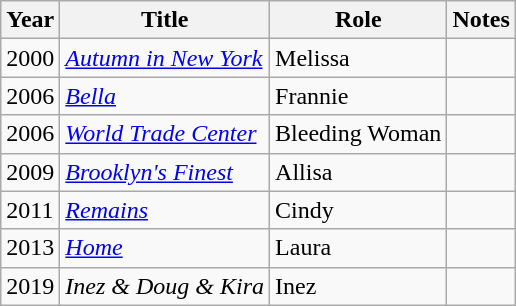<table class="wikitable sortable">
<tr>
<th>Year</th>
<th>Title</th>
<th>Role</th>
<th class="unsortable">Notes</th>
</tr>
<tr>
<td>2000</td>
<td><em><a href='#'>Autumn in New York</a></em></td>
<td>Melissa</td>
<td></td>
</tr>
<tr>
<td>2006</td>
<td><em><a href='#'>Bella</a></em></td>
<td>Frannie</td>
<td></td>
</tr>
<tr>
<td>2006</td>
<td><em><a href='#'>World Trade Center</a></em></td>
<td>Bleeding Woman</td>
<td></td>
</tr>
<tr>
<td>2009</td>
<td><em><a href='#'>Brooklyn's Finest</a></em></td>
<td>Allisa</td>
<td></td>
</tr>
<tr>
<td>2011</td>
<td><em><a href='#'>Remains</a></em></td>
<td>Cindy</td>
<td></td>
</tr>
<tr>
<td>2013</td>
<td><em><a href='#'>Home</a></em></td>
<td>Laura</td>
<td></td>
</tr>
<tr>
<td>2019</td>
<td><em>Inez & Doug & Kira</em></td>
<td>Inez</td>
<td></td>
</tr>
</table>
